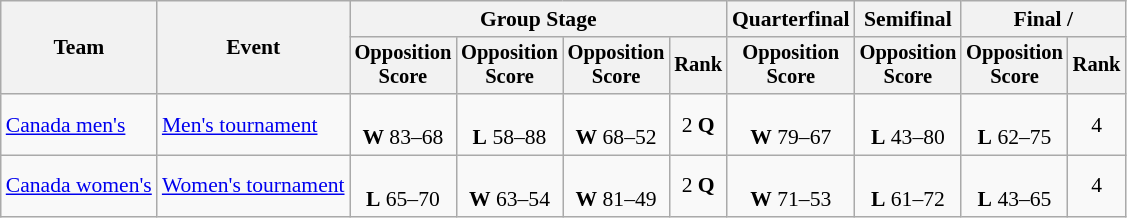<table class="wikitable" style="font-size:90%;text-align:center">
<tr>
<th rowspan="2">Team</th>
<th rowspan="2">Event</th>
<th colspan="4">Group Stage</th>
<th>Quarterfinal</th>
<th>Semifinal</th>
<th colspan="2">Final / </th>
</tr>
<tr style="font-size:95%">
<th>Opposition<br>Score</th>
<th>Opposition<br>Score</th>
<th>Opposition<br>Score</th>
<th>Rank</th>
<th>Opposition<br>Score</th>
<th>Opposition<br>Score</th>
<th>Opposition<br>Score</th>
<th>Rank</th>
</tr>
<tr>
<td align=left><a href='#'>Canada men's</a></td>
<td align=left><a href='#'>Men's tournament</a></td>
<td><br><strong>W</strong> 83–68</td>
<td><br><strong>L</strong> 58–88</td>
<td><br><strong>W</strong> 68–52</td>
<td>2 <strong>Q</strong></td>
<td><br><strong>W</strong> 79–67</td>
<td><br><strong>L</strong> 43–80</td>
<td><br><strong>L</strong> 62–75</td>
<td>4</td>
</tr>
<tr>
<td align=left><a href='#'>Canada women's</a></td>
<td align=left><a href='#'>Women's tournament</a></td>
<td><br><strong>L</strong> 65–70</td>
<td><br><strong>W</strong> 63–54</td>
<td><br><strong>W</strong> 81–49</td>
<td>2 <strong>Q</strong></td>
<td><br><strong>W</strong> 71–53</td>
<td><br><strong>L</strong> 61–72</td>
<td><br><strong>L</strong> 43–65</td>
<td>4</td>
</tr>
</table>
